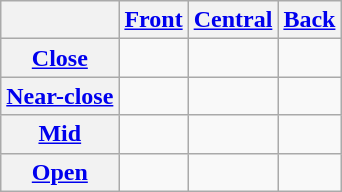<table class="wikitable" style="text-align:center">
<tr>
<th></th>
<th><a href='#'>Front</a></th>
<th><a href='#'>Central</a></th>
<th><a href='#'>Back</a></th>
</tr>
<tr>
<th><a href='#'>Close</a></th>
<td></td>
<td></td>
<td></td>
</tr>
<tr>
<th><a href='#'>Near-close</a></th>
<td></td>
<td></td>
<td></td>
</tr>
<tr>
<th><a href='#'>Mid</a></th>
<td></td>
<td></td>
<td></td>
</tr>
<tr>
<th><a href='#'>Open</a></th>
<td></td>
<td></td>
<td></td>
</tr>
</table>
